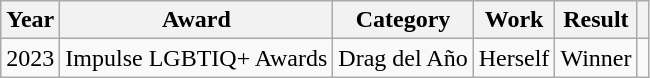<table class="wikitable">
<tr>
<th>Year</th>
<th>Award</th>
<th>Category</th>
<th>Work</th>
<th>Result</th>
<th></th>
</tr>
<tr>
<td>2023</td>
<td>Impulse LGBTIQ+ Awards</td>
<td>Drag del Año</td>
<td>Herself</td>
<td>Winner</td>
<td></td>
</tr>
</table>
